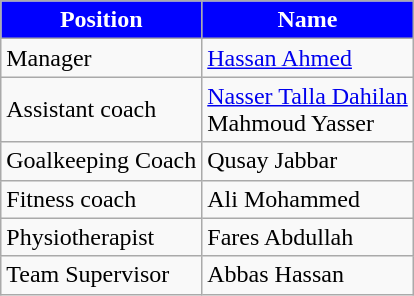<table class="wikitable">
<tr>
<th style="color:white; background:blue;">Position</th>
<th style="color:white; background:blue;">Name</th>
</tr>
<tr>
<td>Manager</td>
<td> <a href='#'>Hassan Ahmed</a></td>
</tr>
<tr>
<td>Assistant coach</td>
<td> <a href='#'>Nasser Talla Dahilan</a> <br>  Mahmoud Yasser</td>
</tr>
<tr>
<td>Goalkeeping Coach</td>
<td> Qusay Jabbar</td>
</tr>
<tr>
<td>Fitness coach</td>
<td> Ali Mohammed</td>
</tr>
<tr>
<td>Physiotherapist</td>
<td> Fares Abdullah</td>
</tr>
<tr>
<td>Team Supervisor</td>
<td> Abbas Hassan</td>
</tr>
</table>
